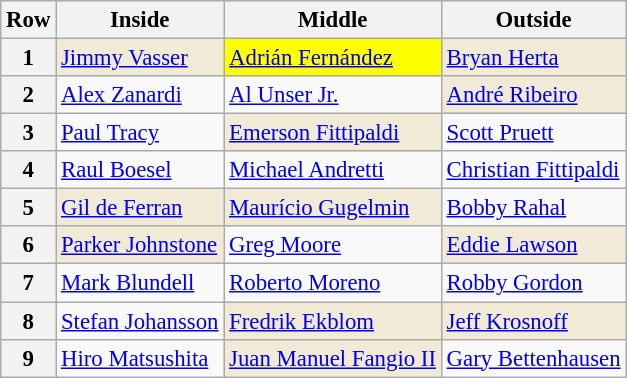<table class="wikitable" style="font-size: 95%;">
<tr>
<th>Row</th>
<th>Inside</th>
<th>Middle</th>
<th>Outside</th>
</tr>
<tr>
<th>1</th>
<td bgcolor="#F0EAD6"> <a href='#'>Jimmy Vasser</a></td>
<td bgcolor="#FFFF00"> <a href='#'>Adrián Fernández</a></td>
<td bgcolor="#F0EAD6"> <a href='#'>Bryan Herta</a></td>
</tr>
<tr>
<th>2</th>
<td> <a href='#'>Alex Zanardi</a> </td>
<td> <a href='#'>Al Unser Jr.</a></td>
<td bgcolor="#F0EAD6"> <a href='#'>André Ribeiro</a></td>
</tr>
<tr>
<th>3</th>
<td> <a href='#'>Paul Tracy</a></td>
<td bgcolor="#F0EAD6"> <a href='#'>Emerson Fittipaldi</a></td>
<td> <a href='#'>Scott Pruett</a></td>
</tr>
<tr>
<th>4</th>
<td> <a href='#'>Raul Boesel</a></td>
<td> <a href='#'>Michael Andretti</a></td>
<td> <a href='#'>Christian Fittipaldi</a></td>
</tr>
<tr>
<th>5</th>
<td bgcolor="#F0EAD6"> <a href='#'>Gil de Ferran</a></td>
<td bgcolor="#F0EAD6"> <a href='#'>Maurício Gugelmin</a></td>
<td> <a href='#'>Bobby Rahal</a></td>
</tr>
<tr>
<th>6</th>
<td bgcolor="#F0EAD6"> <a href='#'>Parker Johnstone</a></td>
<td> <a href='#'>Greg Moore</a> </td>
<td bgcolor="#F0EAD6"> <a href='#'>Eddie Lawson</a> </td>
</tr>
<tr>
<th>7</th>
<td> <a href='#'>Mark Blundell</a> </td>
<td> <a href='#'>Roberto Moreno</a></td>
<td> <a href='#'>Robby Gordon</a></td>
</tr>
<tr>
<th>8</th>
<td> <a href='#'>Stefan Johansson</a></td>
<td bgcolor="#F0EAD6"> <a href='#'>Fredrik Ekblom</a> </td>
<td bgcolor="#F0EAD6"> <a href='#'>Jeff Krosnoff</a> </td>
</tr>
<tr>
<th>9</th>
<td> <a href='#'>Hiro Matsushita</a></td>
<td bgcolor="#F0EAD6"> <a href='#'>Juan Manuel Fangio II</a></td>
<td> <a href='#'>Gary Bettenhausen</a></td>
</tr>
</table>
